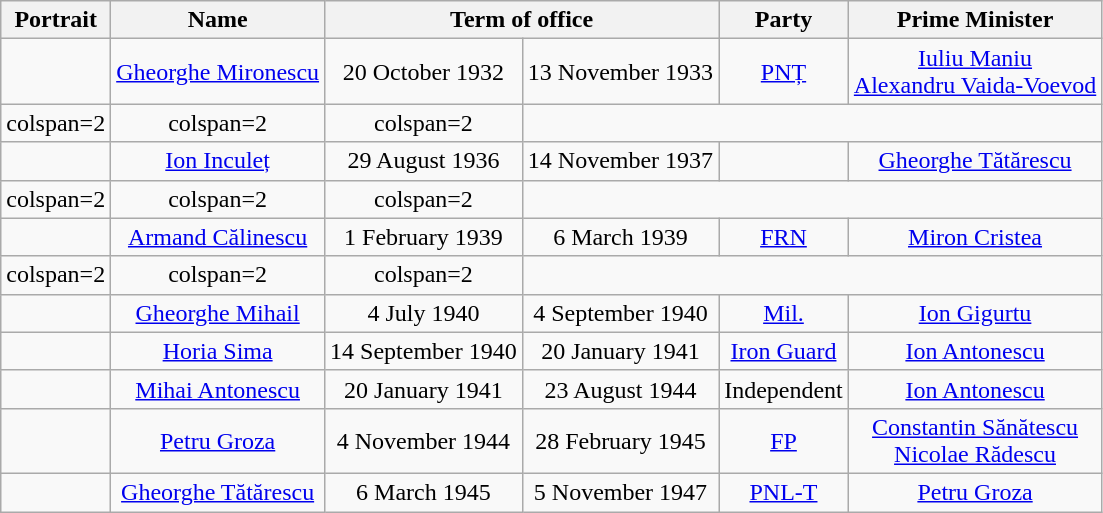<table class="wikitable" style="text-align:center">
<tr>
<th colspan=1>Portrait</th>
<th>Name</th>
<th colspan=2>Term of office</th>
<th>Party</th>
<th colspan=1>Prime Minister</th>
</tr>
<tr>
<td></td>
<td><a href='#'>Gheorghe Mironescu</a></td>
<td>20 October 1932</td>
<td>13 November 1933</td>
<td><a href='#'>PNȚ</a></td>
<td><a href='#'>Iuliu Maniu</a><br><a href='#'>Alexandru Vaida-Voevod</a></td>
</tr>
<tr>
<td>colspan=2 </td>
<td>colspan=2 </td>
<td>colspan=2 </td>
</tr>
<tr>
<td></td>
<td><a href='#'>Ion Inculeț</a></td>
<td>29 August 1936</td>
<td>14 November 1937</td>
<td></td>
<td><a href='#'>Gheorghe Tătărescu</a></td>
</tr>
<tr>
<td>colspan=2 </td>
<td>colspan=2 </td>
<td>colspan=2 </td>
</tr>
<tr>
<td></td>
<td><a href='#'>Armand Călinescu</a></td>
<td>1 February 1939</td>
<td>6 March 1939</td>
<td><a href='#'>FRN</a></td>
<td><a href='#'>Miron Cristea</a></td>
</tr>
<tr>
<td>colspan=2 </td>
<td>colspan=2 </td>
<td>colspan=2 </td>
</tr>
<tr>
<td></td>
<td><a href='#'>Gheorghe Mihail</a></td>
<td>4 July 1940</td>
<td>4 September 1940</td>
<td><a href='#'>Mil.</a></td>
<td><a href='#'>Ion Gigurtu</a></td>
</tr>
<tr>
<td></td>
<td><a href='#'>Horia Sima</a></td>
<td>14 September 1940</td>
<td>20 January 1941</td>
<td><a href='#'>Iron Guard</a></td>
<td><a href='#'>Ion Antonescu</a></td>
</tr>
<tr>
<td></td>
<td><a href='#'>Mihai Antonescu</a></td>
<td>20 January 1941</td>
<td>23 August 1944</td>
<td>Independent</td>
<td><a href='#'>Ion Antonescu</a></td>
</tr>
<tr>
<td></td>
<td><a href='#'>Petru Groza</a></td>
<td>4 November 1944</td>
<td>28 February 1945</td>
<td><a href='#'>FP</a></td>
<td><a href='#'>Constantin Sănătescu</a><br><a href='#'>Nicolae Rădescu</a></td>
</tr>
<tr>
<td></td>
<td><a href='#'>Gheorghe Tătărescu</a></td>
<td>6 March 1945</td>
<td>5 November 1947</td>
<td><a href='#'>PNL-T</a></td>
<td><a href='#'>Petru Groza</a></td>
</tr>
</table>
